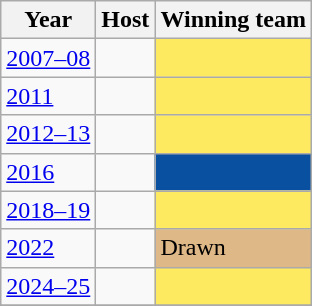<table class="unsortable wikitable sticky-header static-row-numbers col1left col4left" >
<tr>
<th>Year</th>
<th>Host</th>
<th>Winning team</th>
</tr>
<tr>
<td><a href='#'>2007–08</a></td>
<td></td>
<td style="background:#fdea60"></td>
</tr>
<tr>
<td><a href='#'>2011</a></td>
<td></td>
<td style="background:#fdea60"></td>
</tr>
<tr>
<td><a href='#'>2012–13</a></td>
<td></td>
<td style="background:#fdea60"></td>
</tr>
<tr>
<td><a href='#'>2016</a></td>
<td></td>
<td style="background:#0a50a1"></td>
</tr>
<tr>
<td><a href='#'>2018–19</a></td>
<td></td>
<td style="background:#fdea60"></td>
</tr>
<tr>
<td><a href='#'>2022</a></td>
<td></td>
<td style="background:#deb887">Drawn</td>
</tr>
<tr>
<td><a href='#'>2024–25</a></td>
<td></td>
<td style="background:#fdea60"></td>
</tr>
<tr>
</tr>
</table>
